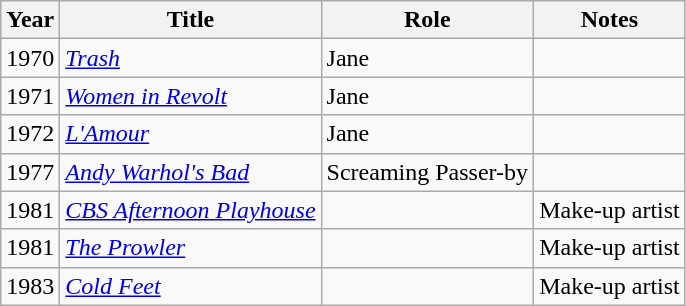<table class="wikitable">
<tr>
<th>Year</th>
<th>Title</th>
<th>Role</th>
<th>Notes</th>
</tr>
<tr>
<td>1970</td>
<td><em><a href='#'>Trash</a></em></td>
<td>Jane</td>
<td></td>
</tr>
<tr>
<td>1971</td>
<td><em><a href='#'>Women in Revolt</a></em></td>
<td>Jane</td>
<td></td>
</tr>
<tr>
<td>1972</td>
<td><em><a href='#'>L'Amour</a></em></td>
<td>Jane</td>
<td></td>
</tr>
<tr>
<td>1977</td>
<td><em><a href='#'>Andy Warhol's Bad</a></em></td>
<td>Screaming Passer-by</td>
<td></td>
</tr>
<tr>
<td>1981</td>
<td><em><a href='#'>CBS Afternoon Playhouse</a></em></td>
<td></td>
<td>Make-up artist</td>
</tr>
<tr>
<td>1981</td>
<td><em><a href='#'>The Prowler</a></em></td>
<td></td>
<td>Make-up artist</td>
</tr>
<tr>
<td>1983</td>
<td><em><a href='#'>Cold Feet</a></em></td>
<td></td>
<td>Make-up artist</td>
</tr>
</table>
